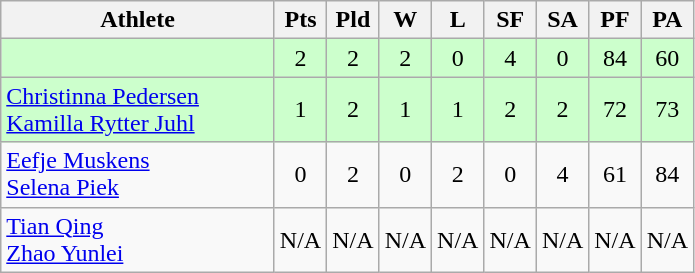<table class=wikitable style="text-align:center">
<tr>
<th width=175>Athlete</th>
<th width=20>Pts</th>
<th width=20>Pld</th>
<th width=20>W</th>
<th width=20>L</th>
<th width=20>SF</th>
<th width=20>SA</th>
<th width=20>PF</th>
<th width=20>PA</th>
</tr>
<tr bgcolor=ccffcc>
<td style="text-align:left"></td>
<td>2</td>
<td>2</td>
<td>2</td>
<td>0</td>
<td>4</td>
<td>0</td>
<td>84</td>
<td>60</td>
</tr>
<tr bgcolor=ccffcc>
<td style="text-align:left"> <a href='#'>Christinna Pedersen</a><br> <a href='#'>Kamilla Rytter Juhl</a></td>
<td>1</td>
<td>2</td>
<td>1</td>
<td>1</td>
<td>2</td>
<td>2</td>
<td>72</td>
<td>73</td>
</tr>
<tr bgcolor=>
<td style="text-align:left"> <a href='#'>Eefje Muskens</a><br> <a href='#'>Selena Piek</a></td>
<td>0</td>
<td>2</td>
<td>0</td>
<td>2</td>
<td>0</td>
<td>4</td>
<td>61</td>
<td>84</td>
</tr>
<tr bgcolor=>
<td style="text-align:left"> <a href='#'>Tian Qing</a><br> <a href='#'>Zhao Yunlei</a></td>
<td>N/A</td>
<td>N/A</td>
<td>N/A</td>
<td>N/A</td>
<td>N/A</td>
<td>N/A</td>
<td>N/A</td>
<td>N/A</td>
</tr>
</table>
